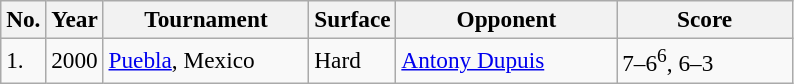<table class="sortable wikitable" style=font-size:97%>
<tr>
<th style="width:20px" class="unsortable">No.</th>
<th style="width:30px">Year</th>
<th style="width:130px">Tournament</th>
<th style="width:50px">Surface</th>
<th style="width:140px">Opponent</th>
<th style="width:110px" class="unsortable">Score</th>
</tr>
<tr>
<td>1.</td>
<td>2000</td>
<td><a href='#'>Puebla</a>, Mexico</td>
<td>Hard</td>
<td> <a href='#'>Antony Dupuis</a></td>
<td>7–6<sup>6</sup>, 6–3</td>
</tr>
</table>
